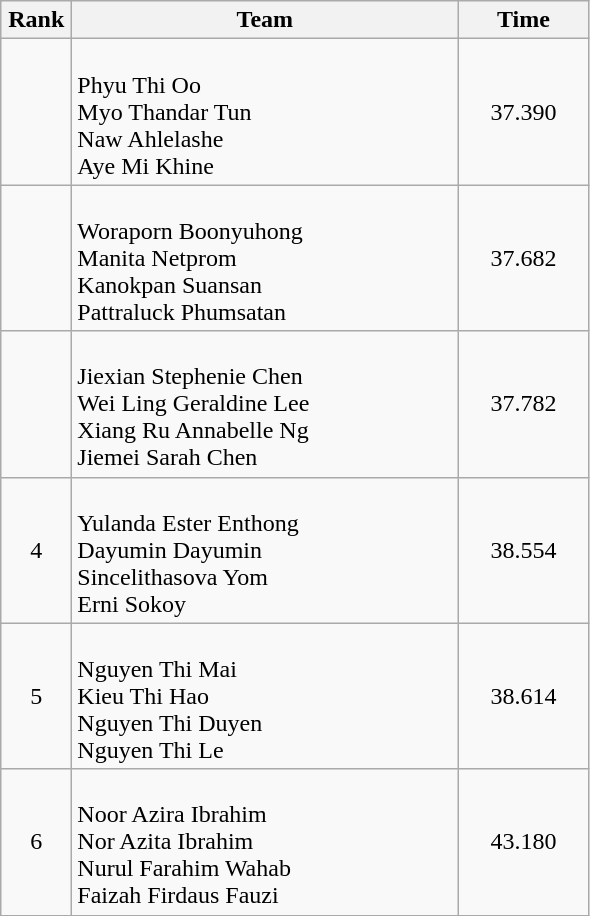<table class=wikitable style="text-align:center">
<tr>
<th width=40>Rank</th>
<th width=250>Team</th>
<th width=80>Time</th>
</tr>
<tr>
<td></td>
<td align=left><br>Phyu Thi Oo<br>Myo Thandar Tun<br>Naw Ahlelashe<br>Aye Mi Khine</td>
<td>37.390</td>
</tr>
<tr>
<td></td>
<td align=left><br>Woraporn Boonyuhong<br>Manita Netprom<br>Kanokpan Suansan<br>Pattraluck Phumsatan</td>
<td>37.682</td>
</tr>
<tr>
<td></td>
<td align=left><br>Jiexian Stephenie Chen<br>Wei Ling Geraldine Lee<br>Xiang Ru Annabelle Ng<br>Jiemei Sarah Chen</td>
<td>37.782</td>
</tr>
<tr>
<td>4</td>
<td align=left><br>Yulanda Ester Enthong<br>Dayumin Dayumin<br>Sincelithasova Yom<br>Erni Sokoy</td>
<td>38.554</td>
</tr>
<tr>
<td>5</td>
<td align=left><br>Nguyen Thi Mai<br>Kieu Thi Hao<br>Nguyen Thi Duyen<br>Nguyen Thi Le</td>
<td>38.614</td>
</tr>
<tr>
<td>6</td>
<td align=left><br>Noor Azira Ibrahim<br>Nor Azita Ibrahim<br>Nurul Farahim Wahab<br>Faizah Firdaus Fauzi</td>
<td>43.180</td>
</tr>
</table>
